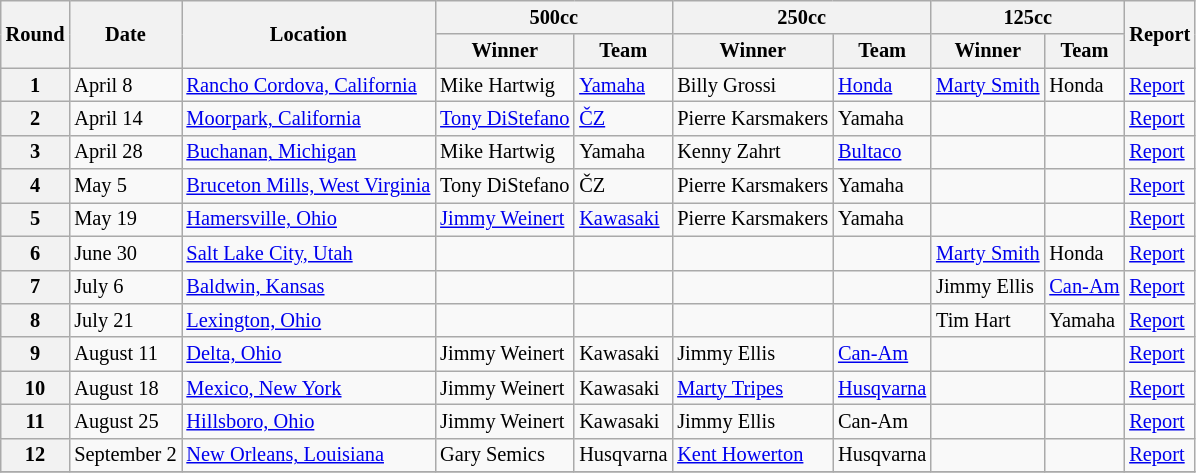<table class="wikitable" style="font-size: 85%;">
<tr>
<th rowspan=2>Round</th>
<th rowspan=2>Date</th>
<th rowspan=2>Location</th>
<th colspan=2>500cc</th>
<th colspan=2>250cc</th>
<th colspan=2>125cc</th>
<th rowspan=2>Report</th>
</tr>
<tr>
<th>Winner</th>
<th>Team</th>
<th>Winner</th>
<th>Team</th>
<th>Winner</th>
<th>Team</th>
</tr>
<tr>
<th>1</th>
<td>April 8</td>
<td><a href='#'>Rancho Cordova, California</a></td>
<td> Mike Hartwig</td>
<td><a href='#'>Yamaha</a></td>
<td> Billy Grossi</td>
<td><a href='#'>Honda</a></td>
<td> <a href='#'>Marty Smith</a></td>
<td>Honda</td>
<td><a href='#'>Report</a></td>
</tr>
<tr>
<th>2</th>
<td>April 14</td>
<td><a href='#'>Moorpark, California</a></td>
<td> <a href='#'>Tony DiStefano</a></td>
<td><a href='#'>ČZ</a></td>
<td> Pierre Karsmakers</td>
<td>Yamaha</td>
<td></td>
<td></td>
<td><a href='#'>Report</a></td>
</tr>
<tr>
<th>3</th>
<td>April 28</td>
<td><a href='#'>Buchanan, Michigan</a></td>
<td> Mike Hartwig</td>
<td>Yamaha</td>
<td> Kenny Zahrt</td>
<td><a href='#'>Bultaco</a></td>
<td></td>
<td></td>
<td><a href='#'>Report</a></td>
</tr>
<tr>
<th>4</th>
<td>May 5</td>
<td><a href='#'>Bruceton Mills, West Virginia</a></td>
<td> Tony DiStefano</td>
<td>ČZ</td>
<td> Pierre Karsmakers</td>
<td>Yamaha</td>
<td></td>
<td></td>
<td><a href='#'>Report</a></td>
</tr>
<tr>
<th>5</th>
<td>May 19</td>
<td><a href='#'>Hamersville, Ohio</a></td>
<td> <a href='#'>Jimmy Weinert</a></td>
<td><a href='#'>Kawasaki</a></td>
<td> Pierre Karsmakers</td>
<td>Yamaha</td>
<td></td>
<td></td>
<td><a href='#'>Report</a></td>
</tr>
<tr>
<th>6</th>
<td>June 30</td>
<td><a href='#'>Salt Lake City, Utah</a></td>
<td></td>
<td></td>
<td></td>
<td></td>
<td> <a href='#'>Marty Smith</a></td>
<td>Honda</td>
<td><a href='#'>Report</a></td>
</tr>
<tr>
<th>7</th>
<td>July 6</td>
<td><a href='#'>Baldwin, Kansas</a></td>
<td></td>
<td></td>
<td></td>
<td></td>
<td> Jimmy Ellis</td>
<td><a href='#'>Can-Am</a></td>
<td><a href='#'>Report</a></td>
</tr>
<tr>
<th>8</th>
<td>July 21</td>
<td><a href='#'>Lexington, Ohio</a></td>
<td></td>
<td></td>
<td></td>
<td></td>
<td> Tim Hart</td>
<td>Yamaha</td>
<td><a href='#'>Report</a></td>
</tr>
<tr>
<th>9</th>
<td>August 11</td>
<td><a href='#'>Delta, Ohio</a></td>
<td> Jimmy Weinert</td>
<td>Kawasaki</td>
<td> Jimmy Ellis</td>
<td><a href='#'>Can-Am</a></td>
<td></td>
<td></td>
<td><a href='#'>Report</a></td>
</tr>
<tr>
<th>10</th>
<td>August 18</td>
<td><a href='#'>Mexico, New York</a></td>
<td> Jimmy Weinert</td>
<td>Kawasaki</td>
<td> <a href='#'>Marty Tripes</a></td>
<td><a href='#'>Husqvarna</a></td>
<td></td>
<td></td>
<td><a href='#'>Report</a></td>
</tr>
<tr>
<th>11</th>
<td>August 25</td>
<td><a href='#'>Hillsboro, Ohio</a></td>
<td> Jimmy Weinert</td>
<td>Kawasaki</td>
<td> Jimmy Ellis</td>
<td>Can-Am</td>
<td></td>
<td></td>
<td><a href='#'>Report</a></td>
</tr>
<tr>
<th>12</th>
<td>September 2</td>
<td><a href='#'>New Orleans, Louisiana</a></td>
<td> Gary Semics</td>
<td>Husqvarna</td>
<td> <a href='#'>Kent Howerton</a></td>
<td>Husqvarna</td>
<td></td>
<td></td>
<td><a href='#'>Report</a></td>
</tr>
<tr>
</tr>
</table>
